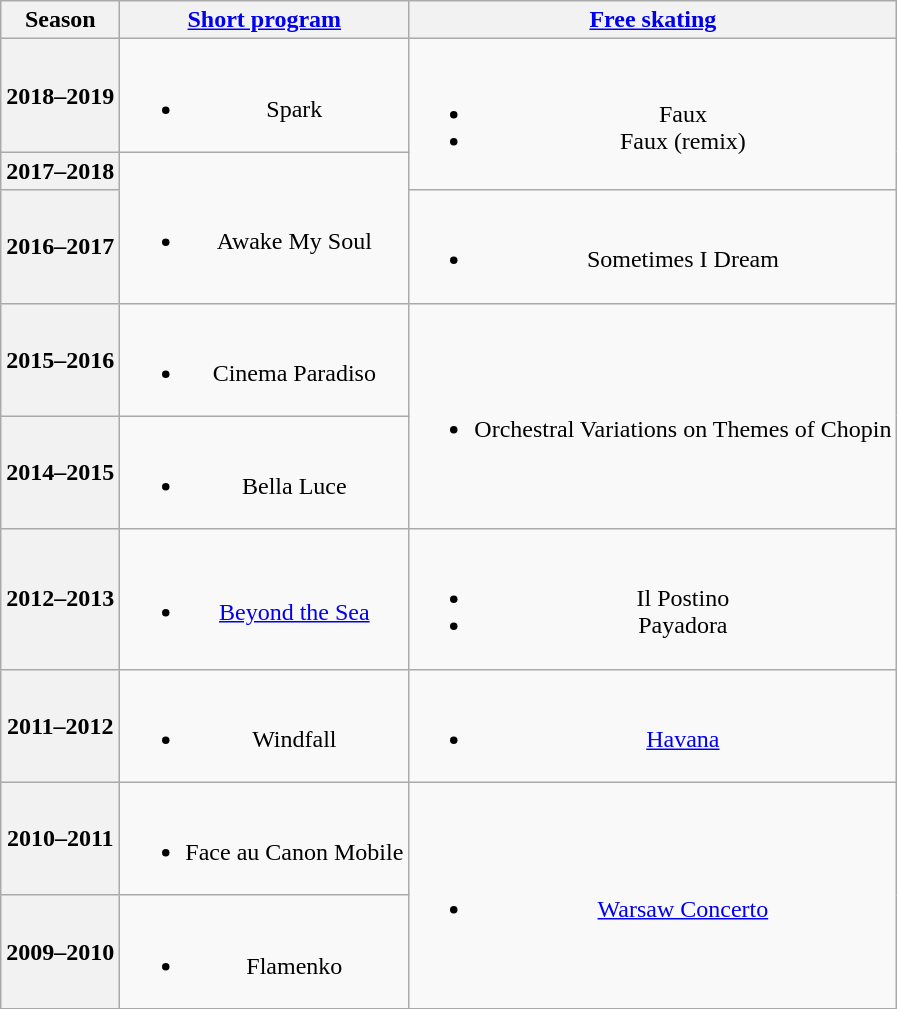<table class="wikitable" style="text-align:center">
<tr>
<th>Season</th>
<th><a href='#'>Short program</a></th>
<th><a href='#'>Free skating</a></th>
</tr>
<tr>
<th>2018–2019 <br></th>
<td><br><ul><li>Spark <br></li></ul></td>
<td rowspan=2><br><ul><li>Faux <br></li><li>Faux (remix) <br></li></ul></td>
</tr>
<tr>
<th>2017–2018 <br> </th>
<td rowspan=2><br><ul><li>Awake My Soul <br></li></ul></td>
</tr>
<tr>
<th>2016–2017 <br> </th>
<td><br><ul><li>Sometimes I Dream <br></li></ul></td>
</tr>
<tr>
<th>2015–2016 <br> </th>
<td><br><ul><li>Cinema Paradiso <br></li></ul></td>
<td rowspan=2><br><ul><li>Orchestral Variations on Themes of Chopin <br></li></ul></td>
</tr>
<tr>
<th>2014–2015 <br> </th>
<td><br><ul><li>Bella Luce <br></li></ul></td>
</tr>
<tr>
<th>2012–2013 <br> </th>
<td><br><ul><li><a href='#'>Beyond the Sea</a> <br></li></ul></td>
<td><br><ul><li>Il Postino <br></li><li>Payadora <br></li></ul></td>
</tr>
<tr>
<th>2011–2012 <br> </th>
<td><br><ul><li>Windfall <br></li></ul></td>
<td><br><ul><li><a href='#'>Havana</a> <br></li></ul></td>
</tr>
<tr>
<th>2010–2011 <br> </th>
<td><br><ul><li>Face au Canon Mobile <br></li></ul></td>
<td rowspan=2><br><ul><li><a href='#'>Warsaw Concerto</a> <br></li></ul></td>
</tr>
<tr>
<th>2009–2010 <br> </th>
<td><br><ul><li>Flamenko <br></li></ul></td>
</tr>
</table>
